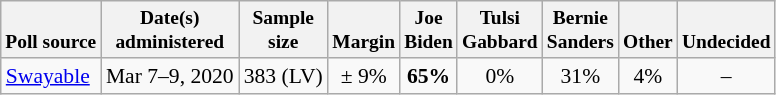<table class="wikitable" style="font-size:90%;text-align:center;">
<tr valign=bottom style="font-size:90%;">
<th>Poll source</th>
<th>Date(s)<br>administered</th>
<th>Sample<br>size</th>
<th>Margin<br></th>
<th>Joe<br>Biden</th>
<th>Tulsi<br>Gabbard</th>
<th>Bernie<br>Sanders</th>
<th>Other</th>
<th>Undecided</th>
</tr>
<tr>
<td style="text-align:left;"><a href='#'>Swayable</a></td>
<td>Mar 7–9, 2020</td>
<td>383 (LV)</td>
<td>± 9%</td>
<td><strong>65%</strong></td>
<td>0%</td>
<td>31%</td>
<td>4%</td>
<td>–</td>
</tr>
</table>
